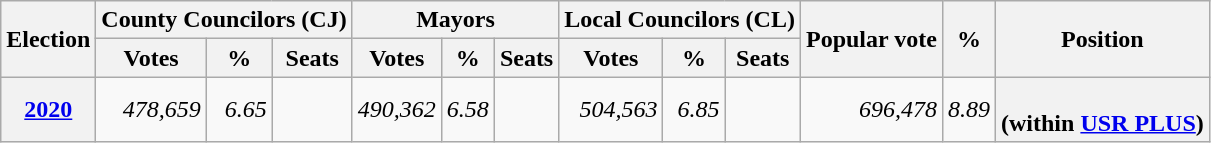<table class="wikitable" style="text-align: right;">
<tr>
<th rowspan="2">Election</th>
<th colspan="3">County Councilors (CJ)</th>
<th colspan="3">Mayors</th>
<th colspan="3">Local Councilors (CL)</th>
<th rowspan="2">Popular vote</th>
<th rowspan="2">%</th>
<th rowspan="2">Position</th>
</tr>
<tr>
<th>Votes</th>
<th>%</th>
<th>Seats</th>
<th>Votes</th>
<th>%</th>
<th>Seats</th>
<th>Votes</th>
<th>%</th>
<th>Seats</th>
</tr>
<tr>
<th><a href='#'>2020</a></th>
<td><em>478,659</em></td>
<td><em>6.65</em></td>
<td></td>
<td><em>490,362</em></td>
<td><em>6.58</em></td>
<td></td>
<td><em>504,563</em></td>
<td><em>6.85</em></td>
<td></td>
<td><em>696,478</em></td>
<td><em>8.89</em></td>
<th style="text-align: center;"> <br> (within <a href='#'>USR PLUS</a>)</th>
</tr>
</table>
